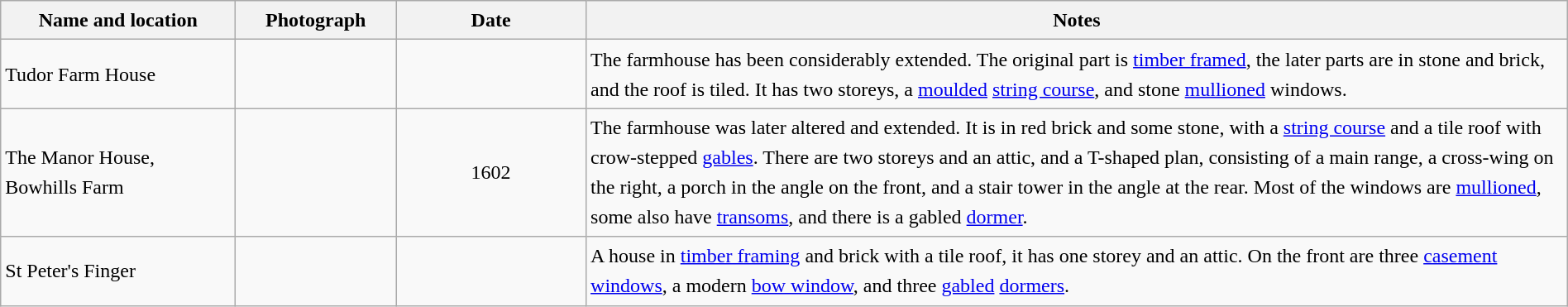<table class="wikitable sortable plainrowheaders" style="width:100%;border:0px;text-align:left;line-height:150%;">
<tr>
<th scope="col"  style="width:150px">Name and location</th>
<th scope="col"  style="width:100px" class="unsortable">Photograph</th>
<th scope="col"  style="width:120px">Date</th>
<th scope="col"  style="width:650px" class="unsortable">Notes</th>
</tr>
<tr>
<td>Tudor Farm House<br><small></small></td>
<td></td>
<td align="center"></td>
<td>The farmhouse has been considerably extended.  The original part is <a href='#'>timber framed</a>, the later parts are in stone and brick, and the roof is tiled.  It has two storeys, a <a href='#'>moulded</a> <a href='#'>string course</a>, and stone <a href='#'>mullioned</a> windows.</td>
</tr>
<tr>
<td>The Manor House, Bowhills Farm<br><small></small></td>
<td></td>
<td align="center">1602</td>
<td>The farmhouse was later altered and extended.  It is in red brick and some stone, with a <a href='#'>string course</a> and a tile roof with crow-stepped <a href='#'>gables</a>.  There are two storeys and an attic, and a T-shaped plan, consisting of a main range, a cross-wing on the right, a porch in the angle on the front, and a stair tower in the angle at the rear.  Most of the windows are <a href='#'>mullioned</a>, some also have <a href='#'>transoms</a>, and there is a gabled <a href='#'>dormer</a>.</td>
</tr>
<tr>
<td>St Peter's Finger<br><small></small></td>
<td></td>
<td align="center"></td>
<td>A house in <a href='#'>timber framing</a> and brick with a tile roof, it has one storey and an attic.  On the front are three <a href='#'>casement windows</a>, a modern <a href='#'>bow window</a>, and three <a href='#'>gabled</a> <a href='#'>dormers</a>.</td>
</tr>
<tr>
</tr>
</table>
